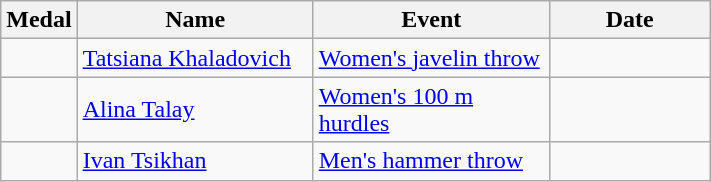<table class="wikitable sortable" style="font-size:100%">
<tr>
<th>Medal</th>
<th width=150>Name</th>
<th width=150>Event</th>
<th width=100>Date</th>
</tr>
<tr>
<td></td>
<td><a href='#'>Tatsiana Khaladovich</a></td>
<td><a href='#'>Women's javelin throw</a></td>
<td></td>
</tr>
<tr>
<td></td>
<td><a href='#'>Alina Talay</a></td>
<td><a href='#'>Women's 100 m hurdles</a></td>
<td></td>
</tr>
<tr>
<td></td>
<td><a href='#'>Ivan Tsikhan</a></td>
<td><a href='#'>Men's hammer throw</a></td>
<td></td>
</tr>
</table>
